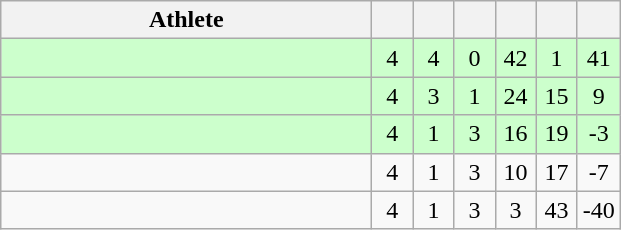<table class="wikitable" style="text-align:center;">
<tr>
<th width=240>Athlete</th>
<th width=20></th>
<th width=20></th>
<th width=20></th>
<th width=20></th>
<th width=20></th>
<th width=20></th>
</tr>
<tr bgcolor=ccffcc>
<td align="left"></td>
<td>4</td>
<td>4</td>
<td>0</td>
<td>42</td>
<td>1</td>
<td>41</td>
</tr>
<tr bgcolor=ccffcc>
<td align="left"></td>
<td>4</td>
<td>3</td>
<td>1</td>
<td>24</td>
<td>15</td>
<td>9</td>
</tr>
<tr bgcolor=ccffcc>
<td align="left"></td>
<td>4</td>
<td>1</td>
<td>3</td>
<td>16</td>
<td>19</td>
<td>-3</td>
</tr>
<tr>
<td align="left"></td>
<td>4</td>
<td>1</td>
<td>3</td>
<td>10</td>
<td>17</td>
<td>-7</td>
</tr>
<tr>
<td align="left"></td>
<td>4</td>
<td>1</td>
<td>3</td>
<td>3</td>
<td>43</td>
<td>-40</td>
</tr>
</table>
